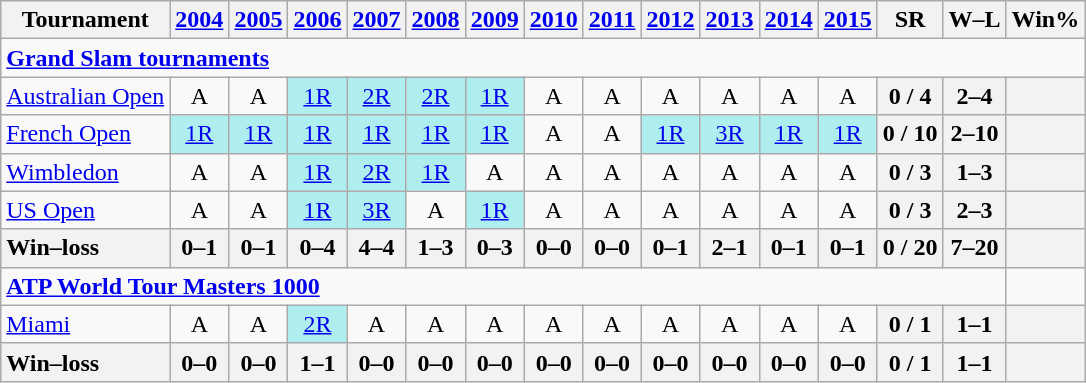<table class=wikitable style=text-align:center>
<tr>
<th>Tournament</th>
<th><a href='#'>2004</a></th>
<th><a href='#'>2005</a></th>
<th><a href='#'>2006</a></th>
<th><a href='#'>2007</a></th>
<th><a href='#'>2008</a></th>
<th><a href='#'>2009</a></th>
<th><a href='#'>2010</a></th>
<th><a href='#'>2011</a></th>
<th><a href='#'>2012</a></th>
<th><a href='#'>2013</a></th>
<th><a href='#'>2014</a></th>
<th><a href='#'>2015</a></th>
<th>SR</th>
<th>W–L</th>
<th>Win%</th>
</tr>
<tr>
<td colspan=25 style=text-align:left><a href='#'><strong>Grand Slam tournaments</strong></a></td>
</tr>
<tr>
<td align=left><a href='#'>Australian Open</a></td>
<td>A</td>
<td>A</td>
<td bgcolor=afeeee><a href='#'>1R</a></td>
<td bgcolor=afeeee><a href='#'>2R</a></td>
<td bgcolor=afeeee><a href='#'>2R</a></td>
<td bgcolor=afeeee><a href='#'>1R</a></td>
<td>A</td>
<td>A</td>
<td>A</td>
<td>A</td>
<td>A</td>
<td>A</td>
<th>0 / 4</th>
<th>2–4</th>
<th></th>
</tr>
<tr>
<td align=left><a href='#'>French Open</a></td>
<td bgcolor=afeeee><a href='#'>1R</a></td>
<td bgcolor=afeeee><a href='#'>1R</a></td>
<td bgcolor=afeeee><a href='#'>1R</a></td>
<td bgcolor=afeeee><a href='#'>1R</a></td>
<td bgcolor=afeeee><a href='#'>1R</a></td>
<td bgcolor=afeeee><a href='#'>1R</a></td>
<td>A</td>
<td>A</td>
<td bgcolor=afeeee><a href='#'>1R</a></td>
<td bgcolor=afeeee><a href='#'>3R</a></td>
<td bgcolor=afeeee><a href='#'>1R</a></td>
<td bgcolor=afeeee><a href='#'>1R</a></td>
<th>0 / 10</th>
<th>2–10</th>
<th></th>
</tr>
<tr>
<td align=left><a href='#'>Wimbledon</a></td>
<td>A</td>
<td>A</td>
<td bgcolor=afeeee><a href='#'>1R</a></td>
<td bgcolor=afeeee><a href='#'>2R</a></td>
<td bgcolor=afeeee><a href='#'>1R</a></td>
<td>A</td>
<td>A</td>
<td>A</td>
<td>A</td>
<td>A</td>
<td>A</td>
<td>A</td>
<th>0 / 3</th>
<th>1–3</th>
<th></th>
</tr>
<tr>
<td align=left><a href='#'>US Open</a></td>
<td>A</td>
<td>A</td>
<td bgcolor=afeeee><a href='#'>1R</a></td>
<td bgcolor=afeeee><a href='#'>3R</a></td>
<td>A</td>
<td bgcolor=afeeee><a href='#'>1R</a></td>
<td>A</td>
<td>A</td>
<td>A</td>
<td>A</td>
<td>A</td>
<td>A</td>
<th>0 / 3</th>
<th>2–3</th>
<th></th>
</tr>
<tr>
<th style=text-align:left>Win–loss</th>
<th>0–1</th>
<th>0–1</th>
<th>0–4</th>
<th>4–4</th>
<th>1–3</th>
<th>0–3</th>
<th>0–0</th>
<th>0–0</th>
<th>0–1</th>
<th>2–1</th>
<th>0–1</th>
<th>0–1</th>
<th>0 / 20</th>
<th>7–20</th>
<th></th>
</tr>
<tr>
<td colspan=15 align=left><strong><a href='#'>ATP World Tour Masters 1000</a></strong></td>
</tr>
<tr>
<td align=left><a href='#'>Miami</a></td>
<td>A</td>
<td>A</td>
<td bgcolor=afeeee><a href='#'>2R</a></td>
<td>A</td>
<td>A</td>
<td>A</td>
<td>A</td>
<td>A</td>
<td>A</td>
<td>A</td>
<td>A</td>
<td>A</td>
<th>0 / 1</th>
<th>1–1</th>
<th></th>
</tr>
<tr>
<th style=text-align:left>Win–loss</th>
<th>0–0</th>
<th>0–0</th>
<th>1–1</th>
<th>0–0</th>
<th>0–0</th>
<th>0–0</th>
<th>0–0</th>
<th>0–0</th>
<th>0–0</th>
<th>0–0</th>
<th>0–0</th>
<th>0–0</th>
<th>0 / 1</th>
<th>1–1</th>
<th></th>
</tr>
</table>
